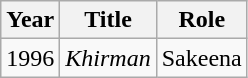<table class="wikitable sortable plainrowheaders">
<tr style="text-align:center;">
<th scope="col">Year</th>
<th scope="col">Title</th>
<th scope="col">Role</th>
</tr>
<tr>
<td>1996</td>
<td><em>Khirman</em></td>
<td>Sakeena</td>
</tr>
</table>
